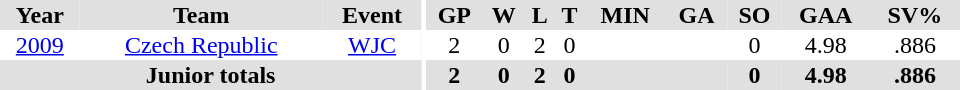<table border="0" cellpadding="1" cellspacing="0" ID="Table3" style="text-align:center; width:40em">
<tr ALIGN="center" bgcolor="#e0e0e0">
<th>Year</th>
<th>Team</th>
<th>Event</th>
<th rowspan="99" bgcolor="#ffffff"></th>
<th>GP</th>
<th>W</th>
<th>L</th>
<th>T</th>
<th>MIN</th>
<th>GA</th>
<th>SO</th>
<th>GAA</th>
<th>SV%</th>
</tr>
<tr>
<td><a href='#'>2009</a></td>
<td><a href='#'>Czech Republic</a></td>
<td><a href='#'>WJC</a></td>
<td>2</td>
<td>0</td>
<td>2</td>
<td>0</td>
<td></td>
<td></td>
<td>0</td>
<td>4.98</td>
<td>.886</td>
</tr>
<tr bgcolor="#e0e0e0">
<th colspan="3">Junior totals</th>
<th>2</th>
<th>0</th>
<th>2</th>
<th>0</th>
<th></th>
<th></th>
<th>0</th>
<th>4.98</th>
<th>.886</th>
</tr>
</table>
